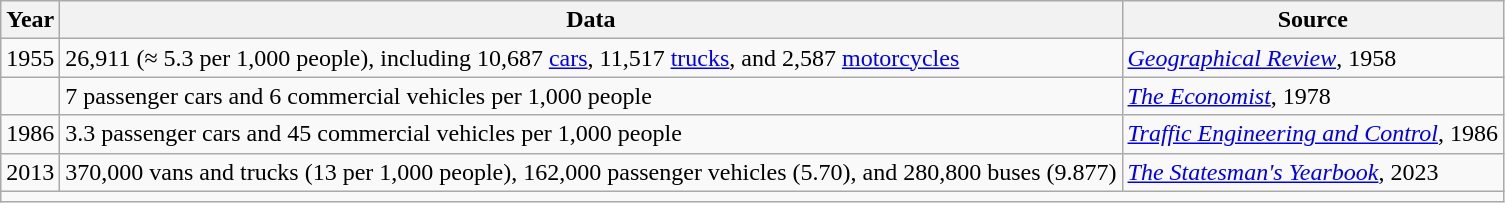<table class="wikitable">
<tr>
<th>Year</th>
<th>Data</th>
<th>Source</th>
</tr>
<tr>
<td>1955</td>
<td>26,911 (≈ 5.3 per 1,000 people), including 10,687 <a href='#'>cars</a>, 11,517 <a href='#'>trucks</a>, and 2,587 <a href='#'>motorcycles</a></td>
<td><em><a href='#'>Geographical Review</a></em>, 1958</td>
</tr>
<tr>
<td></td>
<td>7 passenger cars and 6 commercial vehicles per 1,000 people</td>
<td><em><a href='#'>The Economist</a></em>, 1978</td>
</tr>
<tr>
<td>1986</td>
<td>3.3 passenger cars and 45 commercial vehicles per 1,000 people</td>
<td><em><a href='#'>Traffic Engineering and Control</a></em>, 1986</td>
</tr>
<tr>
<td>2013</td>
<td>370,000 vans and trucks (13 per 1,000 people), 162,000 passenger vehicles (5.70), and 280,800 buses (9.877)</td>
<td><em><a href='#'>The Statesman's Yearbook</a></em>, 2023</td>
</tr>
<tr>
<td colspan=3></td>
</tr>
</table>
